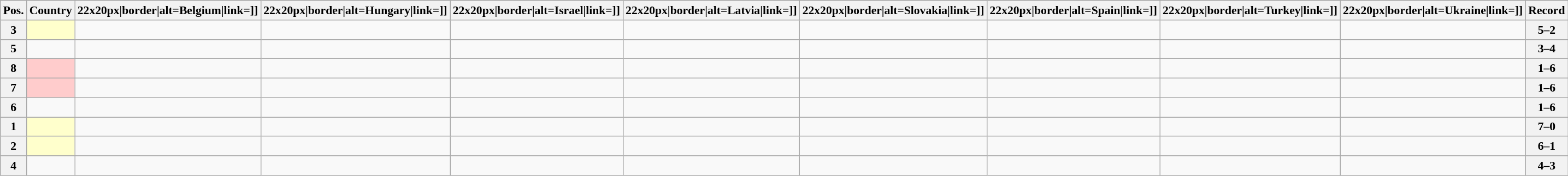<table class="wikitable sortable nowrap" style="text-align:center; font-size:0.9em;">
<tr>
<th>Pos.</th>
<th>Country</th>
<th [[Image:>22x20px|border|alt=Belgium|link=]]</th>
<th [[Image:>22x20px|border|alt=Hungary|link=]]</th>
<th [[Image:>22x20px|border|alt=Israel|link=]]</th>
<th [[Image:>22x20px|border|alt=Latvia|link=]]</th>
<th [[Image:>22x20px|border|alt=Slovakia|link=]]</th>
<th [[Image:>22x20px|border|alt=Spain|link=]]</th>
<th [[Image:>22x20px|border|alt=Turkey|link=]]</th>
<th [[Image:>22x20px|border|alt=Ukraine|link=]]</th>
<th>Record</th>
</tr>
<tr>
<th>3</th>
<td style="text-align:left; background:#ffffcc;"></td>
<td></td>
<td></td>
<td></td>
<td></td>
<td></td>
<td></td>
<td></td>
<td></td>
<th>5–2</th>
</tr>
<tr>
<th>5</th>
<td style="text-align:left;"></td>
<td></td>
<td></td>
<td></td>
<td></td>
<td></td>
<td></td>
<td></td>
<td></td>
<th>3–4</th>
</tr>
<tr>
<th>8</th>
<td style="text-align:left; background:#ffcccc;"></td>
<td></td>
<td></td>
<td></td>
<td></td>
<td></td>
<td></td>
<td></td>
<td></td>
<th>1–6</th>
</tr>
<tr>
<th>7</th>
<td style="text-align:left; background:#ffcccc;"></td>
<td></td>
<td></td>
<td></td>
<td></td>
<td></td>
<td></td>
<td></td>
<td></td>
<th>1–6</th>
</tr>
<tr>
<th>6</th>
<td style="text-align:left;"></td>
<td></td>
<td></td>
<td></td>
<td></td>
<td></td>
<td></td>
<td></td>
<td></td>
<th>1–6</th>
</tr>
<tr>
<th>1</th>
<td style="text-align:left; background:#ffffcc;"></td>
<td></td>
<td></td>
<td></td>
<td></td>
<td></td>
<td></td>
<td></td>
<td></td>
<th>7–0</th>
</tr>
<tr>
<th>2</th>
<td style="text-align:left; background:#ffffcc;"></td>
<td></td>
<td></td>
<td></td>
<td></td>
<td></td>
<td></td>
<td></td>
<td></td>
<th>6–1</th>
</tr>
<tr>
<th>4</th>
<td style="text-align:left;"></td>
<td></td>
<td></td>
<td></td>
<td></td>
<td></td>
<td></td>
<td></td>
<td></td>
<th>4–3</th>
</tr>
</table>
